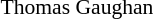<table class="toccolours" style="float: right; margin-left: 2em; margin-right: 1em; font-size: 90%; width:30em; max-width: 40%;" cellspacing="5">
<tr>
<td style="text-align: left;"><br></td>
</tr>
<tr>
<td style="text-align: right;">Thomas Gaughan  </td>
</tr>
</table>
